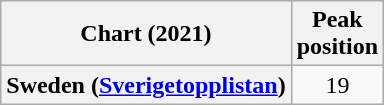<table class="wikitable plainrowheaders" style="text-align:center">
<tr>
<th scope="col">Chart (2021)</th>
<th scope="col">Peak<br>position</th>
</tr>
<tr>
<th scope="row">Sweden (<a href='#'>Sverigetopplistan</a>)</th>
<td>19</td>
</tr>
</table>
